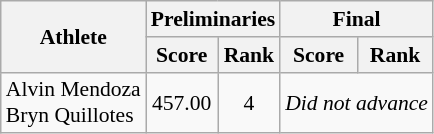<table class="wikitable" style="font-size:90%">
<tr>
<th rowspan=2>Athlete</th>
<th colspan=2=2>Preliminaries</th>
<th colspan=2>Final</th>
</tr>
<tr style="font=size:95%">
<th>Score</th>
<th>Rank</th>
<th>Score</th>
<th>Rank</th>
</tr>
<tr align=center>
<td align=left>Alvin Mendoza<br>Bryn Quillotes</td>
<td>457.00</td>
<td>4</td>
<td colspan=2><em>Did not advance</em></td>
</tr>
</table>
